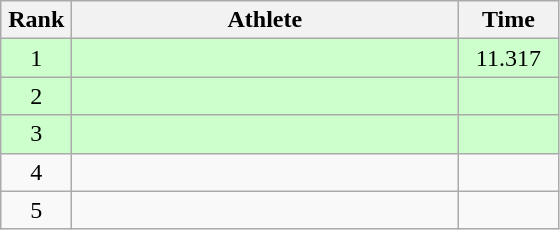<table class=wikitable style="text-align:center">
<tr>
<th width=40>Rank</th>
<th width=250>Athlete</th>
<th width=60>Time</th>
</tr>
<tr bgcolor="ccffcc">
<td>1</td>
<td align=left></td>
<td>11.317</td>
</tr>
<tr bgcolor="ccffcc">
<td>2</td>
<td align=left></td>
<td></td>
</tr>
<tr bgcolor="ccffcc">
<td>3</td>
<td align=left></td>
<td></td>
</tr>
<tr>
<td>4</td>
<td align=left></td>
<td></td>
</tr>
<tr>
<td>5</td>
<td align=left></td>
<td></td>
</tr>
</table>
